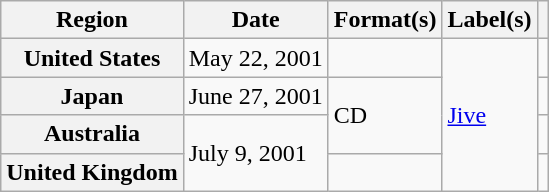<table class="wikitable plainrowheaders">
<tr>
<th scope="col">Region</th>
<th scope="col">Date</th>
<th scope="col">Format(s)</th>
<th scope="col">Label(s)</th>
<th scope="col"></th>
</tr>
<tr>
<th scope="row">United States</th>
<td>May 22, 2001</td>
<td></td>
<td rowspan="4"><a href='#'>Jive</a></td>
<td align="center"></td>
</tr>
<tr>
<th scope="row">Japan</th>
<td>June 27, 2001</td>
<td rowspan="2">CD</td>
<td align="center"></td>
</tr>
<tr>
<th scope="row">Australia</th>
<td rowspan="2">July 9, 2001</td>
<td align="center"></td>
</tr>
<tr>
<th scope="row">United Kingdom</th>
<td></td>
<td align="center"></td>
</tr>
</table>
